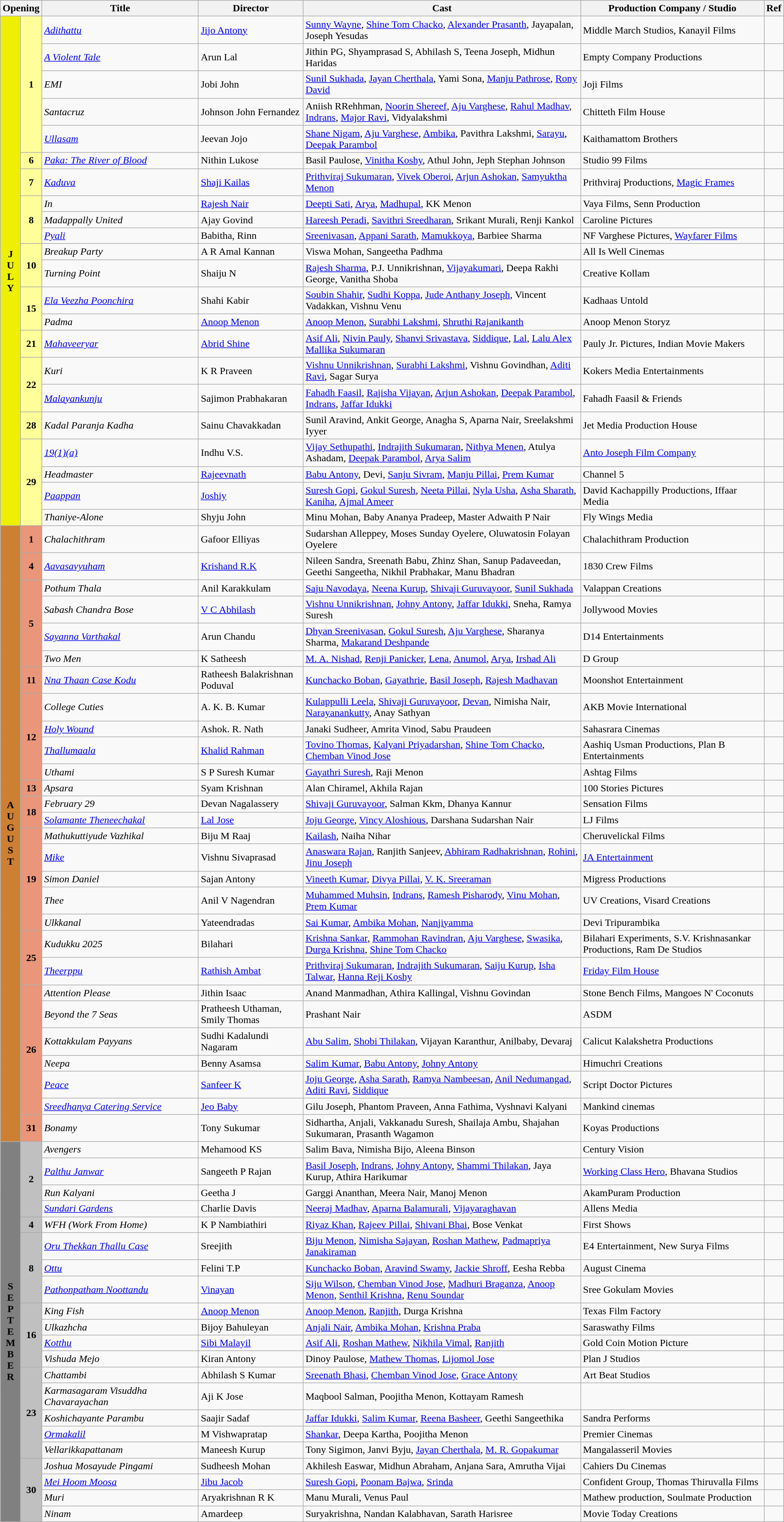<table class="wikitable sortable">
<tr>
<th colspan="2" class="unsortable">Opening</th>
<th style="width:20%;">Title</th>
<th>Director</th>
<th>Cast</th>
<th>Production Company / Studio</th>
<th>Ref</th>
</tr>
<tr>
<td rowspan="22" style="text-align:center;background:#eef003; textcolor:#000;"><strong>J<br>U<br>L<br>Y</strong></td>
<td rowspan="5" style="text-align:center;background:#FFFF99;"><strong>1</strong></td>
<td><em><a href='#'>Adithattu</a></em></td>
<td><a href='#'>Jijo Antony</a></td>
<td><a href='#'>Sunny Wayne</a>, <a href='#'>Shine Tom Chacko</a>, <a href='#'>Alexander Prasanth</a>, Jayapalan, Joseph Yesudas</td>
<td>Middle March Studios, Kanayil Films</td>
<td></td>
</tr>
<tr>
<td><em><a href='#'>A Violent Tale</a></em></td>
<td>Arun Lal</td>
<td>Jithin PG, Shyamprasad S, Abhilash S, Teena Joseph, Midhun Haridas</td>
<td>Empty Company Productions</td>
<td></td>
</tr>
<tr>
<td><em>EMI</em></td>
<td>Jobi John</td>
<td><a href='#'>Sunil Sukhada</a>, <a href='#'>Jayan Cherthala</a>, Yami Sona, <a href='#'>Manju Pathrose</a>, <a href='#'>Rony David</a></td>
<td>Joji Films</td>
<td></td>
</tr>
<tr>
<td><em>Santacruz</em></td>
<td>Johnson John Fernandez</td>
<td>Aniish RRehhman, <a href='#'>Noorin Shereef</a>, <a href='#'>Aju Varghese</a>, <a href='#'>Rahul Madhav</a>, <a href='#'>Indrans</a>, <a href='#'>Major Ravi</a>, Vidyalakshmi</td>
<td>Chitteth Film House</td>
<td></td>
</tr>
<tr>
<td><em><a href='#'>Ullasam</a></em></td>
<td>Jeevan Jojo</td>
<td><a href='#'>Shane Nigam</a>, <a href='#'>Aju Varghese</a>, <a href='#'>Ambika</a>, Pavithra Lakshmi, <a href='#'>Sarayu</a>, <a href='#'>Deepak Parambol</a></td>
<td>Kaithamattom Brothers</td>
<td></td>
</tr>
<tr>
<td rowspan="1" style="text-align:center;background:#FFFF99;"><strong>6</strong></td>
<td><a href='#'><em>Paka: The River of Blood</em></a></td>
<td>Nithin Lukose</td>
<td>Basil Paulose, <a href='#'>Vinitha Koshy</a>, Athul John, Jeph Stephan Johnson</td>
<td>Studio 99 Films</td>
<td></td>
</tr>
<tr>
<td rowspan="1" style="text-align:center;background:#FFFF99;"><strong>7</strong></td>
<td><em><a href='#'>Kaduva</a></em></td>
<td><a href='#'>Shaji Kailas</a></td>
<td><a href='#'>Prithviraj Sukumaran</a>, <a href='#'>Vivek Oberoi</a>, <a href='#'>Arjun Ashokan</a>, <a href='#'>Samyuktha Menon</a></td>
<td>Prithviraj Productions, <a href='#'>Magic Frames</a></td>
<td></td>
</tr>
<tr>
<td rowspan="3" style="text-align:center;background:#FFFF99;"><strong>8</strong></td>
<td><em>In</em></td>
<td><a href='#'>Rajesh Nair</a></td>
<td><a href='#'>Deepti Sati</a>, <a href='#'>Arya</a>, <a href='#'>Madhupal</a>, KK Menon</td>
<td>Vaya Films, Senn Production</td>
<td></td>
</tr>
<tr>
<td><em>Madappally United</em></td>
<td>Ajay Govind</td>
<td><a href='#'>Hareesh Peradi</a>, <a href='#'>Savithri Sreedharan</a>, Srikant Murali, Renji Kankol</td>
<td>Caroline Pictures</td>
<td></td>
</tr>
<tr>
<td><em><a href='#'>Pyali</a></em></td>
<td>Babitha, Rinn</td>
<td><a href='#'>Sreenivasan</a>, <a href='#'>Appani Sarath</a>, <a href='#'>Mamukkoya</a>, Barbiee Sharma</td>
<td>NF Varghese Pictures, <a href='#'>Wayfarer Films</a></td>
<td></td>
</tr>
<tr>
<td rowspan="2" style="text-align:center;background:#FFFF99;"><strong>10</strong></td>
<td><em>Breakup Party</em></td>
<td>A R Amal Kannan</td>
<td>Viswa Mohan, Sangeetha Padhma</td>
<td>All Is Well Cinemas</td>
<td></td>
</tr>
<tr>
<td><em>Turning Point</em></td>
<td>Shaiju N</td>
<td><a href='#'>Rajesh Sharma</a>, P.J. Unnikrishnan, <a href='#'>Vijayakumari</a>, Deepa Rakhi George, Vanitha Shoba</td>
<td>Creative Kollam</td>
<td></td>
</tr>
<tr>
<td rowspan="2" style="text-align:center;background:#FFFF99;"><strong>15</strong></td>
<td><em><a href='#'>Ela Veezha Poonchira</a></em></td>
<td>Shahi Kabir</td>
<td><a href='#'>Soubin Shahir</a>, <a href='#'>Sudhi Koppa</a>, <a href='#'>Jude Anthany Joseph</a>, Vincent Vadakkan, Vishnu Venu</td>
<td>Kadhaas Untold</td>
<td></td>
</tr>
<tr>
<td><em>Padma</em></td>
<td><a href='#'>Anoop Menon</a></td>
<td><a href='#'>Anoop Menon</a>, <a href='#'>Surabhi Lakshmi</a>, <a href='#'>Shruthi Rajanikanth</a></td>
<td>Anoop Menon Storyz</td>
<td></td>
</tr>
<tr>
<td rowspan="1" style="text-align:center;background:#FFFF99;"><strong>21</strong></td>
<td><em><a href='#'>Mahaveeryar</a></em></td>
<td><a href='#'>Abrid Shine</a></td>
<td><a href='#'>Asif Ali</a>, <a href='#'>Nivin Pauly</a>, <a href='#'>Shanvi Srivastava</a>, <a href='#'>Siddique</a>, <a href='#'>Lal</a>, <a href='#'>Lalu Alex</a> <a href='#'>Mallika Sukumaran</a></td>
<td>Pauly Jr. Pictures, Indian Movie Makers</td>
<td></td>
</tr>
<tr>
<td rowspan="2" style="text-align:center;background:#FFFF99;"><strong>22</strong></td>
<td><em>Kuri</em></td>
<td>K R Praveen</td>
<td><a href='#'>Vishnu Unnikrishnan</a>, <a href='#'>Surabhi Lakshmi</a>, Vishnu Govindhan, <a href='#'>Aditi Ravi</a>, Sagar Surya</td>
<td>Kokers Media Entertainments</td>
<td></td>
</tr>
<tr>
<td><em><a href='#'>Malayankunju</a></em></td>
<td>Sajimon Prabhakaran</td>
<td><a href='#'>Fahadh Faasil</a>, <a href='#'>Rajisha Vijayan</a>, <a href='#'>Arjun Ashokan</a>, <a href='#'>Deepak Parambol</a>, <a href='#'>Indrans</a>, <a href='#'>Jaffar Idukki</a></td>
<td>Fahadh Faasil & Friends</td>
<td></td>
</tr>
<tr>
<td rowspan="1" style="text-align:center;background:#FFFF99;"><strong>28</strong></td>
<td><em>Kadal Paranja Kadha</em></td>
<td>Sainu Chavakkadan</td>
<td>Sunil Aravind, Ankit George, Anagha S, Aparna Nair, Sreelakshmi Iyyer</td>
<td>Jet Media Production House</td>
<td></td>
</tr>
<tr>
<td rowspan="4" style="text-align:center;background:#FFFF99;"><strong>29</strong></td>
<td><em><a href='#'>19(1)(a)</a></em></td>
<td>Indhu V.S.</td>
<td><a href='#'>Vijay Sethupathi</a>, <a href='#'>Indrajith Sukumaran</a>, <a href='#'>Nithya Menen</a>, Atulya Ashadam, <a href='#'>Deepak Parambol</a>, <a href='#'>Arya Salim</a></td>
<td><a href='#'>Anto Joseph Film Company</a></td>
<td></td>
</tr>
<tr>
<td><em>Headmaster</em></td>
<td><a href='#'>Rajeevnath</a></td>
<td><a href='#'>Babu Antony</a>, Devi, <a href='#'>Sanju Sivram</a>, <a href='#'>Manju Pillai</a>, <a href='#'>Prem Kumar</a></td>
<td>Channel 5</td>
<td></td>
</tr>
<tr>
<td><em><a href='#'>Paappan</a></em></td>
<td><a href='#'>Joshiy</a></td>
<td><a href='#'>Suresh Gopi</a>, <a href='#'>Gokul Suresh</a>, <a href='#'>Neeta Pillai</a>, <a href='#'>Nyla Usha</a>, <a href='#'>Asha Sharath</a>, <a href='#'>Kaniha</a>, <a href='#'>Ajmal Ameer</a></td>
<td>David Kachappilly Productions, Iffaar Media</td>
<td></td>
</tr>
<tr>
<td><em>Thaniye-Alone</em></td>
<td>Shyju John</td>
<td>Minu Mohan, Baby Ananya Pradeep, Master Adwaith P Nair</td>
<td>Fly Wings Media</td>
<td></td>
</tr>
<tr>
<td rowspan="28" style="text-align:center;background:#CD7F32; textcolor:#000;"><strong>A<br>U<br>G<br>U<br>S<br>T</strong></td>
<td rowspan="1" style="text-align:center;background:#E9967A;"><strong>1</strong></td>
<td><em>Chalachithram</em></td>
<td>Gafoor Elliyas</td>
<td>Sudarshan Alleppey, Moses Sunday Oyelere, Oluwatosin Folayan Oyelere</td>
<td>Chalachithram Production</td>
<td></td>
</tr>
<tr>
<td rowspan="1" style="text-align:center;background:#E9967A;"><strong>4</strong></td>
<td><em><a href='#'>Aavasavyuham</a></em></td>
<td><a href='#'>Krishand R.K</a></td>
<td>Nileen Sandra, Sreenath Babu, Zhinz Shan, Sanup Padaveedan, Geethi Sangeetha, Nikhil Prabhakar, Manu Bhadran</td>
<td>1830 Crew Films</td>
<td></td>
</tr>
<tr>
<td rowspan="4" style="text-align:center;background:#E9967A;"><strong>5</strong></td>
<td><em>Pothum Thala</em></td>
<td>Anil Karakkulam</td>
<td><a href='#'>Saju Navodaya</a>, <a href='#'>Neena Kurup</a>, <a href='#'>Shivaji Guruvayoor</a>, <a href='#'>Sunil Sukhada</a></td>
<td>Valappan Creations</td>
<td></td>
</tr>
<tr>
<td><em>Sabash Chandra Bose</em></td>
<td><a href='#'>V C Abhilash</a></td>
<td><a href='#'>Vishnu Unnikrishnan</a>, <a href='#'>Johny Antony</a>, <a href='#'>Jaffar Idukki</a>, Sneha, Ramya Suresh</td>
<td>Jollywood Movies</td>
<td></td>
</tr>
<tr>
<td><em><a href='#'>Sayanna Varthakal</a></em></td>
<td>Arun Chandu</td>
<td><a href='#'>Dhyan Sreenivasan</a>, <a href='#'>Gokul Suresh</a>, <a href='#'>Aju Varghese</a>, Sharanya Sharma, <a href='#'>Makarand Deshpande</a></td>
<td>D14 Entertainments</td>
<td></td>
</tr>
<tr>
<td><em>Two Men</em></td>
<td>K Satheesh</td>
<td><a href='#'>M. A. Nishad</a>, <a href='#'>Renji Panicker</a>, <a href='#'>Lena</a>, <a href='#'>Anumol</a>, <a href='#'>Arya</a>, <a href='#'>Irshad Ali</a></td>
<td>D Group</td>
<td></td>
</tr>
<tr>
<td rowspan="1" style="text-align:center;background:#E9967A;"><strong>11</strong></td>
<td><em><a href='#'>Nna Thaan Case Kodu</a></em></td>
<td>Ratheesh Balakrishnan Poduval</td>
<td><a href='#'>Kunchacko Boban</a>, <a href='#'>Gayathrie</a>, <a href='#'>Basil Joseph</a>, <a href='#'>Rajesh Madhavan</a></td>
<td>Moonshot Entertainment</td>
<td></td>
</tr>
<tr>
<td rowspan="4" style="text-align:center;background:#E9967A;"><strong>12</strong></td>
<td><em>College Cuties</em></td>
<td>A. K. B. Kumar</td>
<td><a href='#'>Kulappulli Leela</a>, <a href='#'>Shivaji Guruvayoor</a>, <a href='#'>Devan</a>, Nimisha Nair, <a href='#'>Narayanankutty</a>, Anay Sathyan</td>
<td>AKB Movie International</td>
<td></td>
</tr>
<tr>
<td><em><a href='#'>Holy Wound</a></em></td>
<td>Ashok. R. Nath</td>
<td>Janaki Sudheer, Amrita Vinod, Sabu Praudeen</td>
<td>Sahasrara Cinemas</td>
<td></td>
</tr>
<tr>
<td><em><a href='#'>Thallumaala</a></em></td>
<td><a href='#'>Khalid Rahman</a></td>
<td><a href='#'>Tovino Thomas</a>, <a href='#'>Kalyani Priyadarshan</a>, <a href='#'>Shine Tom Chacko</a>, <a href='#'>Chemban Vinod Jose</a></td>
<td>Aashiq Usman Productions, Plan B Entertainments</td>
<td></td>
</tr>
<tr>
<td><em>Uthami</em></td>
<td>S P Suresh Kumar</td>
<td><a href='#'>Gayathri Suresh</a>, Raji Menon</td>
<td>Ashtag Films</td>
<td></td>
</tr>
<tr>
<td style="text-align:center;background:#E9967A;"><strong>13</strong></td>
<td><em>Apsara</em></td>
<td>Syam Krishnan</td>
<td>Alan Chiramel, Akhila Rajan</td>
<td>100 Stories Pictures</td>
<td></td>
</tr>
<tr>
<td rowspan="2" style="text-align:center;background:#E9967A;"><strong>18</strong></td>
<td><em>February 29</em></td>
<td>Devan Nagalassery</td>
<td><a href='#'>Shivaji Guruvayoor</a>, Salman Kkm, Dhanya Kannur</td>
<td>Sensation Films</td>
<td></td>
</tr>
<tr>
<td><em><a href='#'>Solamante Theneechakal</a></em></td>
<td><a href='#'>Lal Jose</a></td>
<td><a href='#'>Joju George</a>, <a href='#'>Vincy Aloshious</a>, Darshana Sudarshan Nair</td>
<td>LJ Films</td>
<td></td>
</tr>
<tr>
<td rowspan="5" style="text-align:center;background:#E9967A;"><strong>19</strong></td>
<td><em>Mathukuttiyude Vazhikal</em></td>
<td>Biju M Raaj</td>
<td><a href='#'>Kailash</a>, Naiha Nihar</td>
<td>Cheruvelickal Films</td>
<td></td>
</tr>
<tr>
<td><em><a href='#'>Mike</a></em></td>
<td>Vishnu Sivaprasad</td>
<td><a href='#'>Anaswara Rajan</a>, Ranjith Sanjeev, <a href='#'>Abhiram Radhakrishnan</a>, <a href='#'>Rohini</a>, <a href='#'>Jinu Joseph</a></td>
<td><a href='#'>JA Entertainment</a></td>
<td></td>
</tr>
<tr>
<td><em>Simon Daniel</em></td>
<td>Sajan Antony</td>
<td><a href='#'>Vineeth Kumar</a>, <a href='#'>Divya Pillai</a>, <a href='#'>V. K. Sreeraman</a></td>
<td>Migress Productions</td>
<td></td>
</tr>
<tr>
<td><em>Thee</em></td>
<td>Anil V Nagendran</td>
<td><a href='#'>Muhammed Muhsin</a>, <a href='#'>Indrans</a>, <a href='#'>Ramesh Pisharody</a>, <a href='#'>Vinu Mohan</a>, <a href='#'>Prem Kumar</a></td>
<td>UV Creations, Visard Creations</td>
<td></td>
</tr>
<tr>
<td><em>Ulkkanal</em></td>
<td>Yateendradas</td>
<td><a href='#'>Sai Kumar</a>, <a href='#'>Ambika Mohan</a>, <a href='#'>Nanjiyamma</a></td>
<td>Devi Tripurambika</td>
<td></td>
</tr>
<tr>
<td rowspan="2" style="text-align:center;background:#E9967A;"><strong>25</strong></td>
<td><em>Kudukku 2025</em></td>
<td>Bilahari</td>
<td><a href='#'>Krishna Sankar</a>, <a href='#'>Rammohan Ravindran</a>, <a href='#'>Aju Varghese</a>, <a href='#'>Swasika</a>, <a href='#'>Durga Krishna</a>, <a href='#'>Shine Tom Chacko</a></td>
<td>Bilahari Experiments, S.V. Krishnasankar Productions, Ram De Studios</td>
<td></td>
</tr>
<tr>
<td><em><a href='#'>Theerppu</a></em></td>
<td><a href='#'>Rathish Ambat</a></td>
<td><a href='#'>Prithviraj Sukumaran</a>, <a href='#'>Indrajith Sukumaran</a>, <a href='#'>Saiju Kurup</a>, <a href='#'>Isha Talwar</a>, <a href='#'>Hanna Reji Koshy</a></td>
<td><a href='#'>Friday Film House</a></td>
<td></td>
</tr>
<tr>
<td rowspan="6" style="text-align:center;background:#E9967A;"><strong>26</strong></td>
<td><em>Attention Please</em></td>
<td>Jithin Isaac</td>
<td>Anand Manmadhan, Athira Kallingal, Vishnu Govindan</td>
<td>Stone Bench Films, Mangoes N' Coconuts</td>
<td></td>
</tr>
<tr>
<td><em>Beyond the 7 Seas</em></td>
<td>Pratheesh Uthaman, Smily Thomas</td>
<td>Prashant Nair</td>
<td>ASDM</td>
<td></td>
</tr>
<tr>
<td><em>Kottakkulam Payyans</em></td>
<td>Sudhi Kadalundi Nagaram</td>
<td><a href='#'>Abu Salim</a>, <a href='#'>Shobi Thilakan</a>, Vijayan Karanthur, Anilbaby, Devaraj</td>
<td>Calicut Kalakshetra Productions</td>
<td></td>
</tr>
<tr>
<td><em>Neepa</em></td>
<td>Benny Asamsa</td>
<td><a href='#'>Salim Kumar</a>, <a href='#'>Babu Antony</a>, <a href='#'>Johny Antony</a></td>
<td>Himuchri Creations</td>
<td></td>
</tr>
<tr>
<td><em><a href='#'>Peace</a></em></td>
<td><a href='#'>Sanfeer K</a></td>
<td><a href='#'>Joju George</a>, <a href='#'>Asha Sarath</a>, <a href='#'>Ramya Nambeesan</a>, <a href='#'>Anil Nedumangad</a>, <a href='#'>Aditi Ravi</a>, <a href='#'>Siddique</a></td>
<td>Script Doctor Pictures</td>
<td></td>
</tr>
<tr>
<td><em><a href='#'>Sreedhanya Catering Service</a></em></td>
<td><a href='#'>Jeo Baby</a></td>
<td>Gilu Joseph, Phantom Praveen, Anna Fathima, Vyshnavi Kalyani</td>
<td>Mankind cinemas</td>
<td></td>
</tr>
<tr>
<td rowspan="1" style="text-align:center;background:#E9967A;"><strong>31</strong></td>
<td><em>Bonamy</em></td>
<td>Tony Sukumar</td>
<td>Sidhartha, Anjali, Vakkanadu Suresh, Shailaja Ambu, Shajahan Sukumaran, Prasanth Wagamon</td>
<td>Koyas Productions</td>
<td></td>
</tr>
<tr>
<td rowspan="23" style="text-align:center; background:#808080; textcolor:#000;"><strong>S<br>E<br>P<br>T<br>E<br>M<br>B<br>E<br>R</strong></td>
<td rowspan="4" style="text-align:center;background:#C0C0C0;"><strong>2</strong></td>
<td><em>Avengers</em></td>
<td>Mehamood KS</td>
<td>Salim Bava, Nimisha Bijo, Aleena  Binson</td>
<td>Century Vision</td>
<td></td>
</tr>
<tr>
<td><em><a href='#'>Palthu Janwar</a></em></td>
<td>Sangeeth P Rajan</td>
<td><a href='#'>Basil Joseph</a>, <a href='#'>Indrans</a>, <a href='#'>Johny Antony</a>, <a href='#'>Shammi Thilakan</a>, Jaya Kurup, Athira Harikumar</td>
<td><a href='#'>Working Class Hero</a>, Bhavana Studios</td>
<td></td>
</tr>
<tr>
<td><em>Run Kalyani</em></td>
<td>Geetha J</td>
<td>Garggi Ananthan, Meera Nair, Manoj Menon</td>
<td>AkamPuram Production</td>
<td></td>
</tr>
<tr>
<td><em><a href='#'>Sundari Gardens</a></em></td>
<td>Charlie Davis</td>
<td><a href='#'>Neeraj Madhav</a>, <a href='#'>Aparna Balamurali</a>, <a href='#'>Vijayaraghavan</a></td>
<td>Allens Media</td>
<td></td>
</tr>
<tr>
<td rowspan="1" style="text-align:center;background:#C0C0C0;"><strong>4</strong></td>
<td><em>WFH (Work From Home)</em></td>
<td>K P Nambiathiri</td>
<td><a href='#'>Riyaz Khan</a>, <a href='#'>Rajeev Pillai</a>, <a href='#'>Shivani Bhai</a>, Bose Venkat</td>
<td>First Shows</td>
<td></td>
</tr>
<tr>
<td rowspan="3" style="text-align:center;background:#C0C0C0;"><strong>8</strong></td>
<td><em><a href='#'>Oru Thekkan Thallu Case</a></em></td>
<td>Sreejith</td>
<td><a href='#'>Biju Menon</a>, <a href='#'>Nimisha Sajayan</a>, <a href='#'>Roshan Mathew</a>, <a href='#'>Padmapriya Janakiraman</a></td>
<td>E4 Entertainment, New Surya Films</td>
<td></td>
</tr>
<tr>
<td><em><a href='#'>Ottu</a></em></td>
<td>Felini T.P</td>
<td><a href='#'>Kunchacko Boban</a>, <a href='#'>Aravind Swamy</a>, <a href='#'>Jackie Shroff</a>, Eesha Rebba</td>
<td>August Cinema</td>
<td></td>
</tr>
<tr>
<td><em><a href='#'>Pathonpatham Noottandu</a></em></td>
<td><a href='#'>Vinayan</a></td>
<td><a href='#'>Siju Wilson</a>, <a href='#'>Chemban Vinod Jose</a>, <a href='#'>Madhuri Braganza</a>, <a href='#'>Anoop Menon</a>, <a href='#'>Senthil Krishna</a>, <a href='#'>Renu Soundar</a></td>
<td>Sree Gokulam Movies</td>
<td></td>
</tr>
<tr>
<td rowspan="4" style="text-align:center;background:#C0C0C0;"><strong>16</strong></td>
<td><em>King Fish</em></td>
<td><a href='#'>Anoop Menon</a></td>
<td><a href='#'>Anoop Menon</a>, <a href='#'>Ranjith</a>, Durga Krishna</td>
<td>Texas Film Factory</td>
<td></td>
</tr>
<tr>
<td><em>Ulkazhcha</em></td>
<td>Bijoy Bahuleyan</td>
<td><a href='#'>Anjali Nair</a>, <a href='#'>Ambika Mohan</a>, <a href='#'>Krishna Praba</a></td>
<td>Saraswathy Films</td>
<td></td>
</tr>
<tr>
<td><em><a href='#'>Kotthu</a></em></td>
<td><a href='#'>Sibi Malayil</a></td>
<td><a href='#'>Asif Ali</a>, <a href='#'>Roshan Mathew</a>, <a href='#'>Nikhila Vimal</a>, <a href='#'>Ranjith</a></td>
<td>Gold Coin Motion Picture</td>
<td></td>
</tr>
<tr>
<td><em>Vishuda Mejo</em></td>
<td>Kiran Antony</td>
<td>Dinoy Paulose, <a href='#'>Mathew Thomas</a>, <a href='#'>Lijomol Jose</a></td>
<td>Plan J Studios</td>
<td></td>
</tr>
<tr>
<td rowspan="5" style="text-align:center;background:#C0C0C0;"><strong>23</strong></td>
<td><em>Chattambi</em></td>
<td>Abhilash S Kumar</td>
<td><a href='#'>Sreenath Bhasi</a>, <a href='#'>Chemban Vinod Jose</a>, <a href='#'>Grace Antony</a></td>
<td>Art Beat Studios</td>
<td></td>
</tr>
<tr>
<td><em>Karmasagaram Visuddha Chavarayachan</em></td>
<td>Aji K Jose</td>
<td>Maqbool Salman, Poojitha Menon, Kottayam Ramesh</td>
<td></td>
<td></td>
</tr>
<tr>
<td><em>Koshichayante Parambu</em></td>
<td>Saajir Sadaf</td>
<td><a href='#'>Jaffar Idukki</a>, <a href='#'>Salim Kumar</a>, <a href='#'>Reena Basheer</a>, Geethi Sangeethika</td>
<td>Sandra Performs</td>
<td></td>
</tr>
<tr>
<td><em><a href='#'>Ormakalil</a></em></td>
<td>M Vishwapratap</td>
<td><a href='#'>Shankar</a>, Deepa Kartha, Poojitha Menon</td>
<td>Premier Cinemas</td>
<td></td>
</tr>
<tr>
<td><em>Vellarikkapattanam</em></td>
<td>Maneesh Kurup</td>
<td>Tony Sigimon, Janvi Byju, <a href='#'>Jayan Cherthala</a>, <a href='#'>M. R. Gopakumar</a></td>
<td>Mangalasseril Movies</td>
<td></td>
</tr>
<tr>
<td rowspan="4" style="text-align:center;background:#C0C0C0;"><strong>30</strong></td>
<td><em>Joshua Mosayude Pingami</em></td>
<td>Sudheesh Mohan</td>
<td>Akhilesh Easwar, Midhun Abraham, Anjana Sara, Amrutha Vijai</td>
<td>Cahiers Du Cinemas</td>
<td></td>
</tr>
<tr>
<td><em><a href='#'>Mei Hoom Moosa</a></em></td>
<td><a href='#'>Jibu Jacob</a></td>
<td><a href='#'>Suresh Gopi</a>, <a href='#'>Poonam Bajwa</a>, <a href='#'>Srinda</a></td>
<td>Confident Group, Thomas Thiruvalla Films</td>
<td></td>
</tr>
<tr>
<td><em>Muri</em></td>
<td>Aryakrishnan R K</td>
<td>Manu Murali, Venus Paul</td>
<td>Mathew production, Soulmate Production</td>
<td></td>
</tr>
<tr>
<td><em>Ninam</em></td>
<td>Amardeep</td>
<td>Suryakrishna, Nandan Kalabhavan, Sarath Harisree</td>
<td>Movie Today Creations</td>
<td></td>
</tr>
</table>
